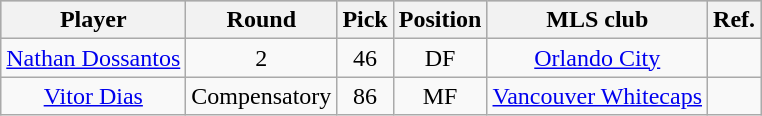<table class="wikitable" style="text-align:center;">
<tr style="background:#C0C0C0;">
<th>Player</th>
<th>Round</th>
<th>Pick</th>
<th>Position</th>
<th>MLS club</th>
<th>Ref.</th>
</tr>
<tr>
<td><a href='#'>Nathan Dossantos</a></td>
<td>2</td>
<td>46</td>
<td>DF</td>
<td><a href='#'>Orlando City</a></td>
<td></td>
</tr>
<tr>
<td><a href='#'>Vitor Dias</a></td>
<td>Compensatory</td>
<td>86</td>
<td>MF</td>
<td><a href='#'>Vancouver Whitecaps</a></td>
<td></td>
</tr>
</table>
